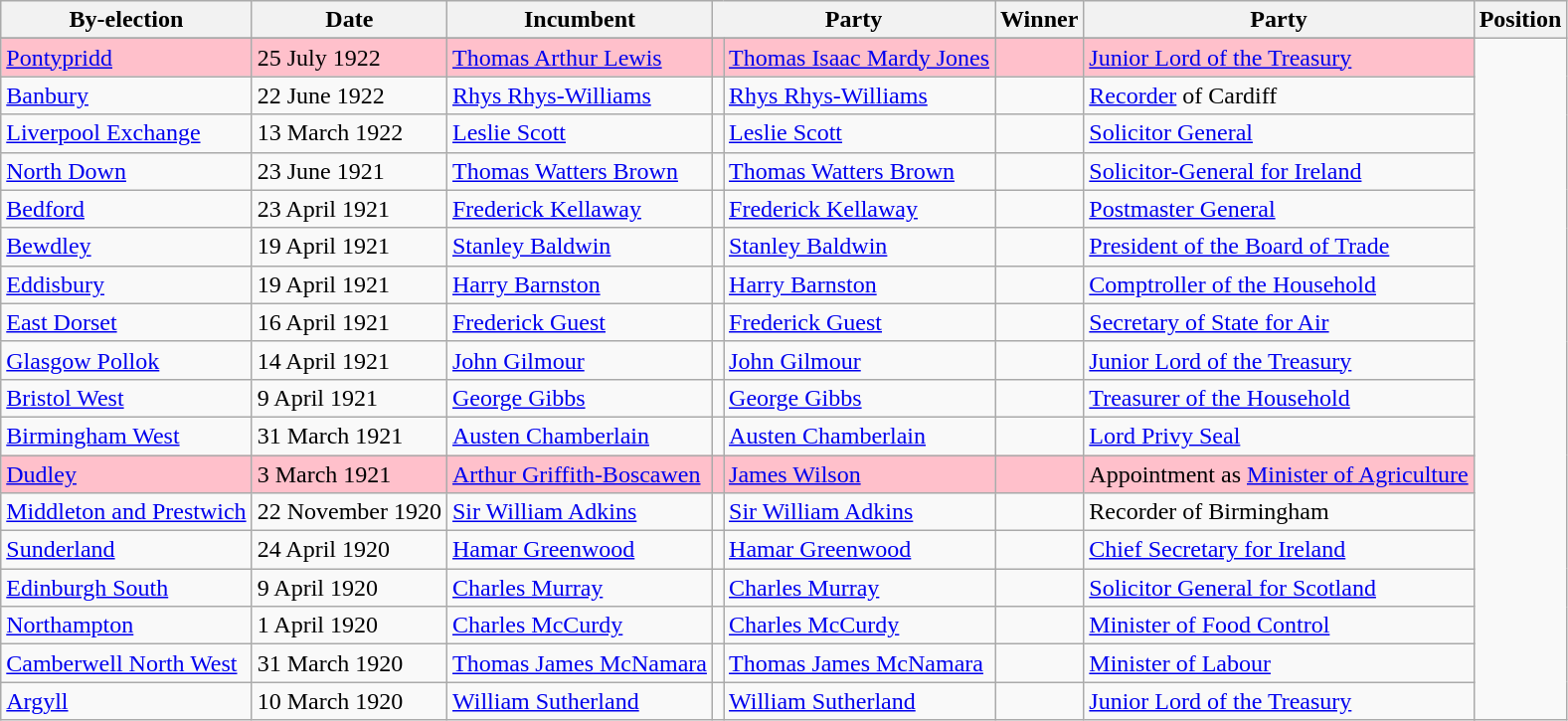<table class="wikitable">
<tr>
<th>By-election</th>
<th>Date</th>
<th>Incumbent</th>
<th colspan=2>Party</th>
<th>Winner</th>
<th colspan=2>Party</th>
<th>Position</th>
</tr>
<tr>
</tr>
<tr style="background:pink;">
<td><a href='#'>Pontypridd</a></td>
<td>25 July 1922</td>
<td><a href='#'>Thomas Arthur Lewis</a></td>
<td></td>
<td><a href='#'>Thomas Isaac Mardy Jones</a></td>
<td></td>
<td><a href='#'>Junior Lord of the Treasury</a></td>
</tr>
<tr>
<td><a href='#'>Banbury</a></td>
<td>22 June 1922</td>
<td><a href='#'>Rhys Rhys-Williams</a></td>
<td></td>
<td><a href='#'>Rhys Rhys-Williams</a></td>
<td></td>
<td><a href='#'>Recorder</a> of Cardiff</td>
</tr>
<tr>
<td><a href='#'>Liverpool Exchange</a></td>
<td>13 March 1922</td>
<td><a href='#'>Leslie Scott</a></td>
<td></td>
<td><a href='#'>Leslie Scott</a></td>
<td></td>
<td><a href='#'>Solicitor General</a></td>
</tr>
<tr>
<td><a href='#'>North Down</a></td>
<td>23 June 1921</td>
<td><a href='#'>Thomas Watters Brown</a></td>
<td></td>
<td><a href='#'>Thomas Watters Brown</a></td>
<td></td>
<td><a href='#'>Solicitor-General for Ireland</a></td>
</tr>
<tr>
<td><a href='#'>Bedford</a></td>
<td>23 April 1921</td>
<td><a href='#'>Frederick Kellaway</a></td>
<td></td>
<td><a href='#'>Frederick Kellaway</a></td>
<td></td>
<td><a href='#'>Postmaster General</a></td>
</tr>
<tr>
<td><a href='#'>Bewdley</a></td>
<td>19 April 1921</td>
<td><a href='#'>Stanley Baldwin</a></td>
<td></td>
<td><a href='#'>Stanley Baldwin</a></td>
<td></td>
<td><a href='#'>President of the Board of Trade</a></td>
</tr>
<tr>
<td><a href='#'>Eddisbury</a></td>
<td>19 April 1921</td>
<td><a href='#'>Harry Barnston</a></td>
<td></td>
<td><a href='#'>Harry Barnston</a></td>
<td></td>
<td><a href='#'>Comptroller of the Household</a></td>
</tr>
<tr>
<td><a href='#'>East Dorset</a></td>
<td>16 April 1921</td>
<td><a href='#'>Frederick Guest</a></td>
<td></td>
<td><a href='#'>Frederick Guest</a></td>
<td></td>
<td><a href='#'>Secretary of State for Air</a></td>
</tr>
<tr>
<td><a href='#'>Glasgow Pollok</a></td>
<td>14 April 1921</td>
<td><a href='#'>John Gilmour</a></td>
<td></td>
<td><a href='#'>John Gilmour</a></td>
<td></td>
<td><a href='#'>Junior Lord of the Treasury</a></td>
</tr>
<tr>
<td><a href='#'>Bristol West</a></td>
<td>9 April 1921</td>
<td><a href='#'>George Gibbs</a></td>
<td></td>
<td><a href='#'>George Gibbs</a></td>
<td></td>
<td><a href='#'>Treasurer of the Household</a></td>
</tr>
<tr>
<td><a href='#'>Birmingham West</a></td>
<td>31 March 1921</td>
<td><a href='#'>Austen Chamberlain</a></td>
<td></td>
<td><a href='#'>Austen Chamberlain</a></td>
<td></td>
<td><a href='#'>Lord Privy Seal</a></td>
</tr>
<tr style="background:pink;">
<td><a href='#'>Dudley</a></td>
<td>3 March 1921</td>
<td><a href='#'>Arthur Griffith-Boscawen</a></td>
<td></td>
<td><a href='#'>James Wilson</a></td>
<td></td>
<td>Appointment as <a href='#'>Minister of Agriculture</a></td>
</tr>
<tr>
<td><a href='#'>Middleton and Prestwich</a></td>
<td>22 November 1920</td>
<td><a href='#'>Sir William Adkins</a></td>
<td></td>
<td><a href='#'>Sir William Adkins</a></td>
<td></td>
<td>Recorder of Birmingham</td>
</tr>
<tr>
<td><a href='#'>Sunderland</a></td>
<td>24 April 1920</td>
<td><a href='#'>Hamar Greenwood</a></td>
<td></td>
<td><a href='#'>Hamar Greenwood</a></td>
<td></td>
<td><a href='#'>Chief Secretary for Ireland</a></td>
</tr>
<tr>
<td><a href='#'>Edinburgh South</a></td>
<td>9 April 1920</td>
<td><a href='#'>Charles Murray</a></td>
<td></td>
<td><a href='#'>Charles Murray</a></td>
<td></td>
<td><a href='#'>Solicitor General for Scotland</a></td>
</tr>
<tr>
<td><a href='#'>Northampton</a></td>
<td>1 April 1920</td>
<td><a href='#'>Charles McCurdy</a></td>
<td></td>
<td><a href='#'>Charles McCurdy</a></td>
<td></td>
<td><a href='#'>Minister of Food Control</a></td>
</tr>
<tr>
<td><a href='#'>Camberwell North West</a></td>
<td>31 March 1920</td>
<td><a href='#'>Thomas James McNamara</a></td>
<td></td>
<td><a href='#'>Thomas James McNamara</a></td>
<td></td>
<td><a href='#'>Minister of Labour</a></td>
</tr>
<tr>
<td><a href='#'>Argyll</a></td>
<td>10 March 1920</td>
<td><a href='#'>William Sutherland</a></td>
<td></td>
<td><a href='#'>William Sutherland</a></td>
<td></td>
<td><a href='#'>Junior Lord of the Treasury</a></td>
</tr>
</table>
